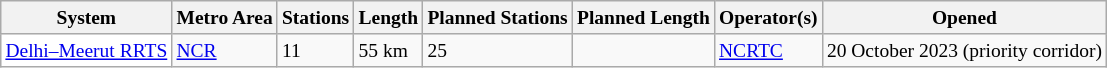<table class="wikitable sortable" style="font-size:small">
<tr>
<th>System</th>
<th>Metro Area</th>
<th>Stations</th>
<th>Length</th>
<th>Planned Stations</th>
<th>Planned Length</th>
<th>Operator(s)</th>
<th>Opened</th>
</tr>
<tr>
<td style="background:White;"><a href='#'>Delhi–Meerut RRTS</a></td>
<td><a href='#'>NCR</a></td>
<td>11</td>
<td>55 km</td>
<td>25</td>
<td></td>
<td><a href='#'>NCRTC</a></td>
<td>20 October 2023 (priority corridor)</td>
</tr>
</table>
